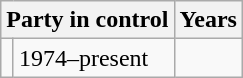<table class="wikitable">
<tr>
<th colspan=2>Party in control</th>
<th>Years</th>
</tr>
<tr>
<td></td>
<td>1974–present</td>
</tr>
</table>
